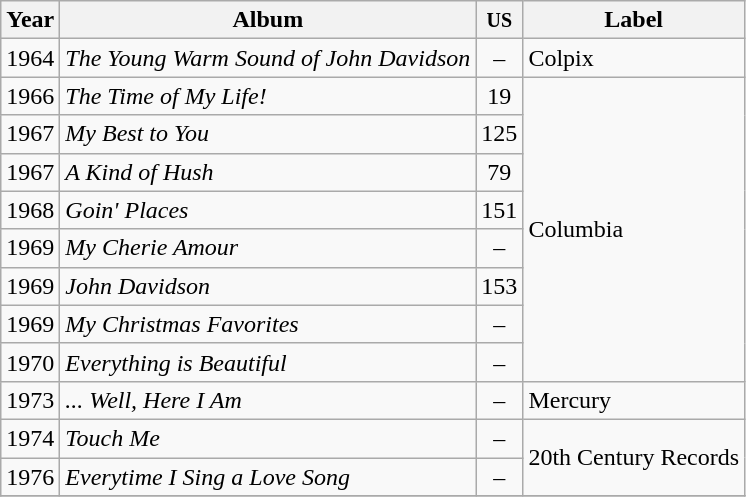<table class="wikitable">
<tr>
<th>Year</th>
<th>Album</th>
<th><small>US</small></th>
<th>Label</th>
</tr>
<tr>
<td>1964</td>
<td><em>The Young Warm Sound of John Davidson</em></td>
<td align="center">–</td>
<td rowspan="1">Colpix</td>
</tr>
<tr>
<td>1966</td>
<td><em>The Time of My Life!</em></td>
<td align="center">19</td>
<td rowspan="8">Columbia</td>
</tr>
<tr>
<td>1967</td>
<td><em>My Best to You</em></td>
<td align="center">125</td>
</tr>
<tr>
<td>1967</td>
<td><em>A Kind of Hush</em></td>
<td align="center">79</td>
</tr>
<tr>
<td>1968</td>
<td><em>Goin' Places</em></td>
<td align="center">151</td>
</tr>
<tr>
<td>1969</td>
<td><em>My Cherie Amour</em></td>
<td align="center">–</td>
</tr>
<tr>
<td>1969</td>
<td><em>John Davidson</em></td>
<td align="center">153</td>
</tr>
<tr>
<td>1969</td>
<td><em>My Christmas Favorites</em></td>
<td align="center">–</td>
</tr>
<tr>
<td>1970</td>
<td><em>Everything is Beautiful</em></td>
<td align="center">–</td>
</tr>
<tr>
<td>1973</td>
<td><em>... Well, Here I Am</em></td>
<td align="center">–</td>
<td rowspan="1">Mercury</td>
</tr>
<tr>
<td>1974</td>
<td><em>Touch Me</em></td>
<td align="center">–</td>
<td rowspan="2">20th Century Records</td>
</tr>
<tr>
<td>1976</td>
<td><em>Everytime I Sing a Love Song</em></td>
<td align="center">–</td>
</tr>
<tr>
</tr>
</table>
